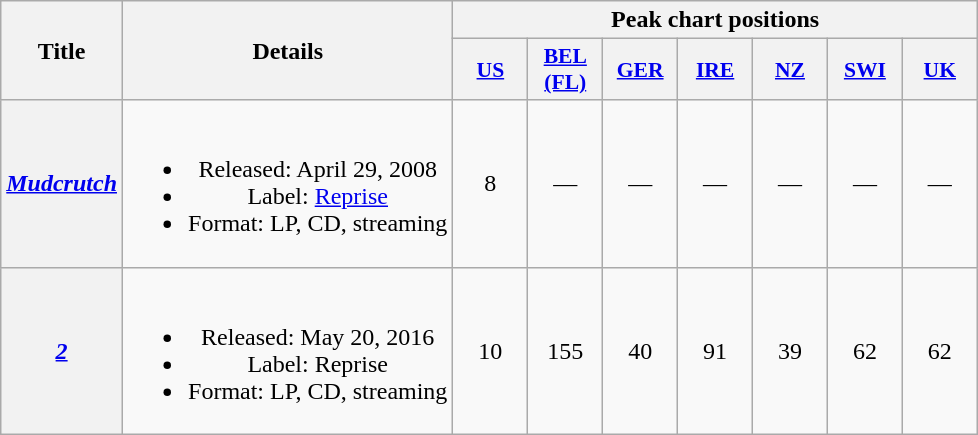<table class="wikitable plainrowheaders" style="text-align:center;">
<tr>
<th rowspan="2">Title</th>
<th rowspan="2">Details</th>
<th colspan="7">Peak chart positions</th>
</tr>
<tr>
<th scope="col" style="width:3em;font-size:90%;"><a href='#'>US</a><br></th>
<th scope="col" style="width:3em;font-size:90%;"><a href='#'>BEL<br>(FL)</a><br></th>
<th scope="col" style="width:3em;font-size:90%;"><a href='#'>GER</a><br></th>
<th scope="col" style="width:3em;font-size:90%;"><a href='#'>IRE</a><br></th>
<th scope="col" style="width:3em;font-size:90%;"><a href='#'>NZ</a><br></th>
<th scope="col" style="width:3em;font-size:90%;"><a href='#'>SWI</a><br></th>
<th scope="col" style="width:3em;font-size:90%;"><a href='#'>UK</a><br></th>
</tr>
<tr>
<th scope="row"><em><a href='#'>Mudcrutch</a></em></th>
<td><br><ul><li>Released: April 29, 2008</li><li>Label: <a href='#'>Reprise</a></li><li>Format: LP, CD, streaming</li></ul></td>
<td>8</td>
<td>—</td>
<td>—</td>
<td>—</td>
<td>—</td>
<td>—</td>
<td>—</td>
</tr>
<tr>
<th scope="row"><em><a href='#'>2</a></em></th>
<td><br><ul><li>Released: May 20, 2016</li><li>Label: Reprise</li><li>Format: LP, CD, streaming</li></ul></td>
<td>10</td>
<td>155</td>
<td>40</td>
<td>91</td>
<td>39</td>
<td>62</td>
<td>62</td>
</tr>
</table>
